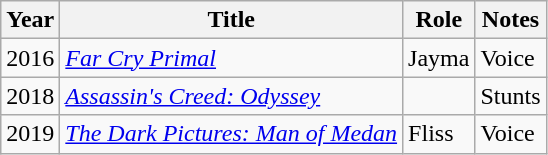<table class="wikitable sortable">
<tr>
<th>Year</th>
<th>Title</th>
<th>Role</th>
<th>Notes</th>
</tr>
<tr>
<td>2016</td>
<td><em><a href='#'>Far Cry Primal</a></em></td>
<td>Jayma</td>
<td>Voice</td>
</tr>
<tr>
<td>2018</td>
<td><em><a href='#'>Assassin's Creed: Odyssey</a></em></td>
<td></td>
<td>Stunts</td>
</tr>
<tr>
<td>2019</td>
<td data-sort-value="Dark Pictures: Man of Medan, The"><em><a href='#'>The Dark Pictures: Man of Medan</a></em></td>
<td>Fliss</td>
<td>Voice</td>
</tr>
</table>
